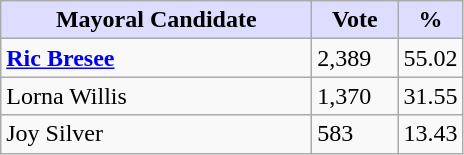<table class="wikitable">
<tr>
<th style="background:#ddf; width:200px;">Mayoral Candidate</th>
<th style="background:#ddf; width:50px;">Vote</th>
<th style="background:#ddf; width:30px;">%</th>
</tr>
<tr>
<td><strong><a href='#'>Ric Bresee</a></strong></td>
<td>2,389</td>
<td>55.02</td>
</tr>
<tr>
<td>Lorna Willis</td>
<td>1,370</td>
<td>31.55</td>
</tr>
<tr>
<td>Joy Silver</td>
<td>583</td>
<td>13.43</td>
</tr>
</table>
